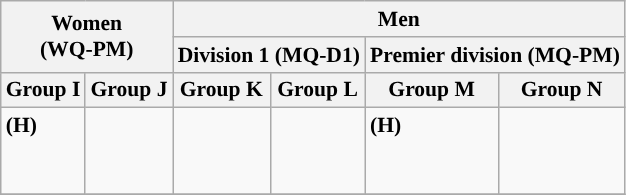<table class="wikitable" style="font-size: 90%;">
<tr>
<th colspan=2 rowspan=2>Women<br>(WQ-PM)</th>
<th colspan=4>Men</th>
</tr>
<tr>
<th colspan=2>Division 1 (MQ-D1)</th>
<th colspan=2>Premier division (MQ-PM)</th>
</tr>
<tr>
<th>Group I</th>
<th>Group J</th>
<th>Group K</th>
<th>Group L</th>
<th>Group M</th>
<th>Group N</th>
</tr>
<tr style="vertical-align: top;">
<td> <strong>(H)</strong><br><br><br></td>
<td><br><br></td>
<td><br><br></td>
<td><br><br></td>
<td> <strong>(H)</strong><br><br></td>
<td><br><br></td>
</tr>
<tr>
</tr>
</table>
